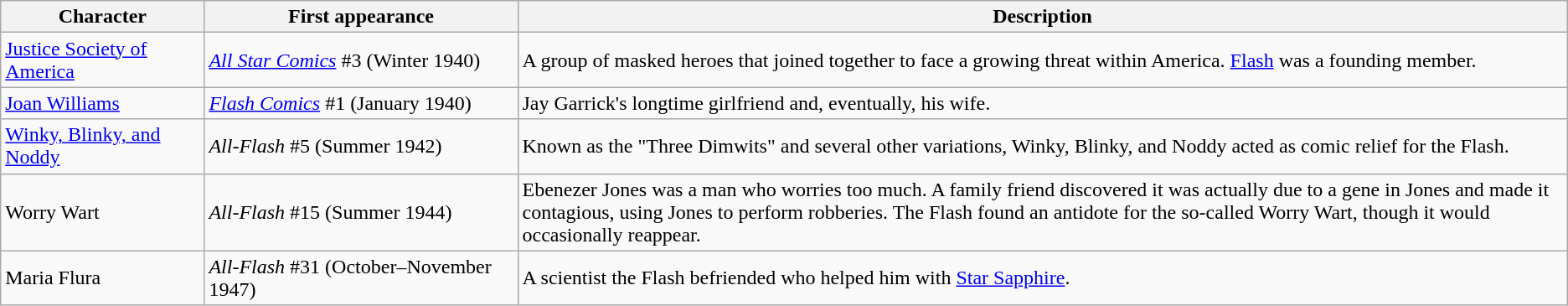<table class="wikitable">
<tr>
<th width="13%">Character</th>
<th width="20%">First appearance</th>
<th width="67%">Description</th>
</tr>
<tr>
<td><a href='#'>Justice Society of America</a></td>
<td><em><a href='#'>All Star Comics</a></em> #3 (Winter 1940)</td>
<td>A group of masked heroes that joined together to face a growing threat within America. <a href='#'>Flash</a> was a founding member.</td>
</tr>
<tr>
<td><a href='#'>Joan Williams</a></td>
<td><em><a href='#'>Flash Comics</a></em> #1 (January 1940)</td>
<td>Jay Garrick's longtime girlfriend and, eventually, his wife.</td>
</tr>
<tr>
<td><a href='#'>Winky, Blinky, and Noddy</a></td>
<td><em>All-Flash</em> #5 (Summer 1942)</td>
<td>Known as the "Three Dimwits" and several other variations, Winky, Blinky, and Noddy acted as comic relief for the Flash.</td>
</tr>
<tr>
<td>Worry Wart</td>
<td><em>All-Flash</em> #15 (Summer 1944)</td>
<td>Ebenezer Jones was a man who worries too much. A family friend discovered it was actually due to a gene in Jones and made it contagious, using Jones to perform robberies. The Flash found an antidote for the so-called Worry Wart, though it would occasionally reappear.</td>
</tr>
<tr>
<td>Maria Flura</td>
<td><em>All-Flash</em> #31 (October–November 1947)</td>
<td>A scientist the Flash befriended who helped him with <a href='#'>Star Sapphire</a>.</td>
</tr>
</table>
